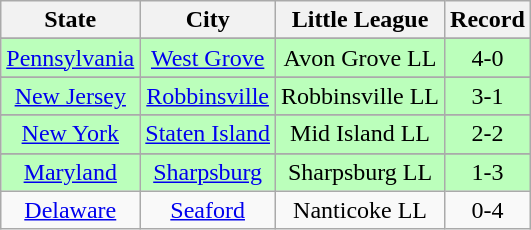<table class="wikitable">
<tr>
<th>State</th>
<th>City</th>
<th>Little League</th>
<th>Record</th>
</tr>
<tr>
</tr>
<tr bgcolor=#bbffbb>
<td align=center> <a href='#'>Pennsylvania</a></td>
<td align=center><a href='#'>West Grove</a></td>
<td align=center>Avon Grove LL</td>
<td align=center>4-0</td>
</tr>
<tr>
</tr>
<tr bgcolor=#bbffbb>
<td align=center> <a href='#'>New Jersey</a></td>
<td align=center><a href='#'>Robbinsville</a></td>
<td align=center>Robbinsville LL</td>
<td align=center>3-1</td>
</tr>
<tr>
</tr>
<tr bgcolor=#bbffbb>
<td align=center> <a href='#'>New York</a></td>
<td align=center><a href='#'>Staten Island</a></td>
<td align=center>Mid Island LL</td>
<td align=center>2-2</td>
</tr>
<tr>
</tr>
<tr bgcolor=#bbffbb>
<td align=center> <a href='#'>Maryland</a></td>
<td align=center><a href='#'>Sharpsburg</a></td>
<td align=center>Sharpsburg LL</td>
<td align=center>1-3</td>
</tr>
<tr>
<td align=center> <a href='#'>Delaware</a></td>
<td align=center><a href='#'>Seaford</a></td>
<td align=center>Nanticoke LL</td>
<td align=center>0-4</td>
</tr>
</table>
